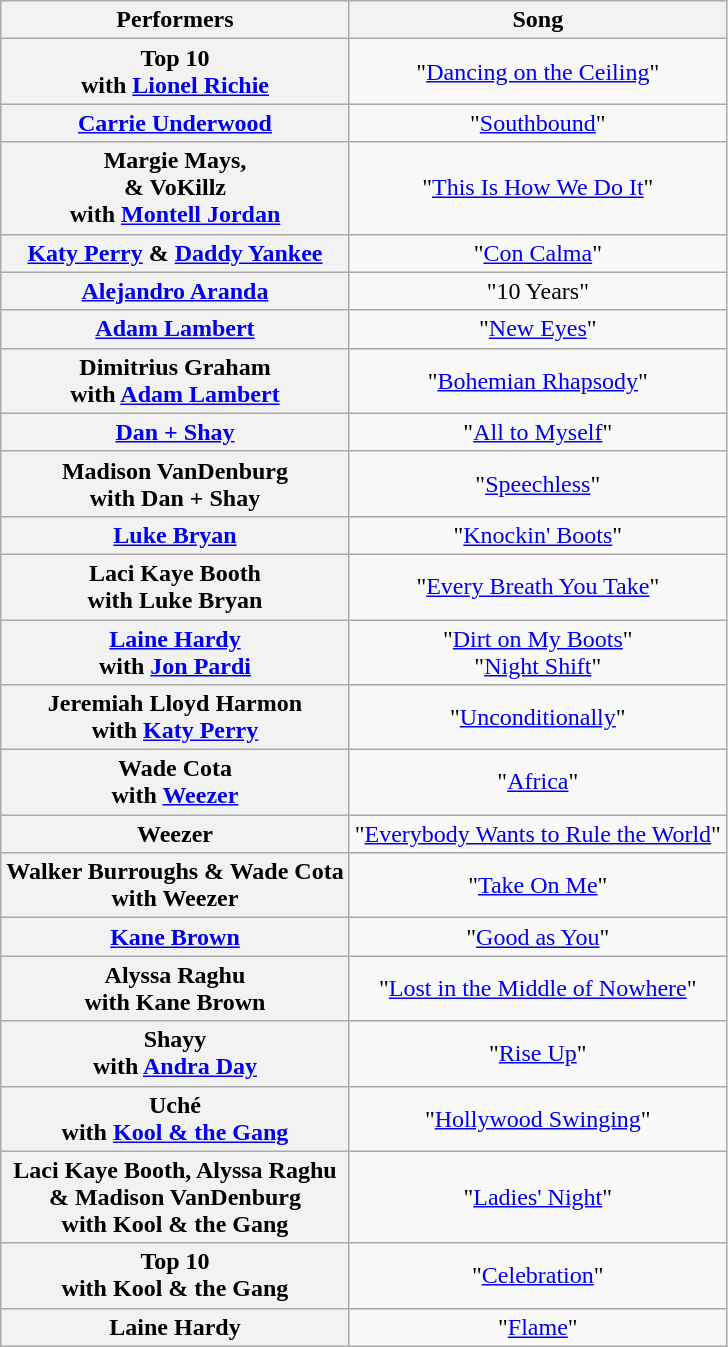<table class="wikitable unsortable" style="text-align:center;">
<tr>
<th scope="col">Performers</th>
<th scope="col">Song</th>
</tr>
<tr>
<th scope="row">Top 10<br>with <a href='#'>Lionel Richie</a></th>
<td>"<a href='#'>Dancing on the Ceiling</a>"</td>
</tr>
<tr>
<th scope="row"><a href='#'>Carrie Underwood</a></th>
<td>"<a href='#'>Southbound</a>"</td>
</tr>
<tr>
<th scope="row">Margie Mays, <br>& VoKillz<br>with <a href='#'>Montell Jordan</a></th>
<td>"<a href='#'>This Is How We Do It</a>"</td>
</tr>
<tr>
<th scope="row"><a href='#'>Katy Perry</a> & <a href='#'>Daddy Yankee</a></th>
<td>"<a href='#'>Con Calma</a>"</td>
</tr>
<tr>
<th scope="row"><a href='#'>Alejandro Aranda</a></th>
<td>"10 Years"</td>
</tr>
<tr>
<th scope="row"><a href='#'>Adam Lambert</a></th>
<td>"<a href='#'>New Eyes</a>"</td>
</tr>
<tr>
<th scope="row">Dimitrius Graham<br>with <a href='#'>Adam Lambert</a></th>
<td>"<a href='#'>Bohemian Rhapsody</a>"</td>
</tr>
<tr>
<th scope="row"><a href='#'>Dan + Shay</a></th>
<td>"<a href='#'>All to Myself</a>"</td>
</tr>
<tr>
<th scope="row">Madison VanDenburg<br>with Dan + Shay</th>
<td>"<a href='#'>Speechless</a>"</td>
</tr>
<tr>
<th scope="row"><a href='#'>Luke Bryan</a></th>
<td>"<a href='#'>Knockin' Boots</a>"</td>
</tr>
<tr>
<th scope="row">Laci Kaye Booth<br>with Luke Bryan</th>
<td>"<a href='#'>Every Breath You Take</a>"</td>
</tr>
<tr>
<th scope="row"><a href='#'>Laine Hardy</a><br>with <a href='#'>Jon Pardi</a></th>
<td>"<a href='#'>Dirt on My Boots</a>"<br>"<a href='#'>Night Shift</a>"</td>
</tr>
<tr>
<th scope="row">Jeremiah Lloyd Harmon<br>with <a href='#'>Katy Perry</a></th>
<td>"<a href='#'>Unconditionally</a>"</td>
</tr>
<tr>
<th scope="row">Wade Cota<br>with <a href='#'>Weezer</a></th>
<td>"<a href='#'>Africa</a>"</td>
</tr>
<tr>
<th scope="row">Weezer</th>
<td>"<a href='#'>Everybody Wants to Rule the World</a>"</td>
</tr>
<tr>
<th scope="row">Walker Burroughs & Wade Cota<br>with Weezer</th>
<td>"<a href='#'>Take On Me</a>"</td>
</tr>
<tr>
<th scope="row"><a href='#'>Kane Brown</a></th>
<td>"<a href='#'>Good as You</a>"</td>
</tr>
<tr>
<th scope="row">Alyssa Raghu<br>with Kane Brown</th>
<td>"<a href='#'>Lost in the Middle of Nowhere</a>"</td>
</tr>
<tr>
<th scope="row">Shayy<br>with <a href='#'>Andra Day</a></th>
<td>"<a href='#'>Rise Up</a>"</td>
</tr>
<tr>
<th scope="row">Uché<br>with <a href='#'>Kool & the Gang</a></th>
<td>"<a href='#'>Hollywood Swinging</a>"</td>
</tr>
<tr>
<th scope="row">Laci Kaye Booth, Alyssa Raghu<br>& Madison VanDenburg<br>with Kool & the Gang</th>
<td>"<a href='#'>Ladies' Night</a>"</td>
</tr>
<tr>
<th scope="row">Top 10<br>with Kool & the Gang</th>
<td>"<a href='#'>Celebration</a>"</td>
</tr>
<tr>
<th scope="row">Laine Hardy</th>
<td>"<a href='#'>Flame</a>"</td>
</tr>
</table>
